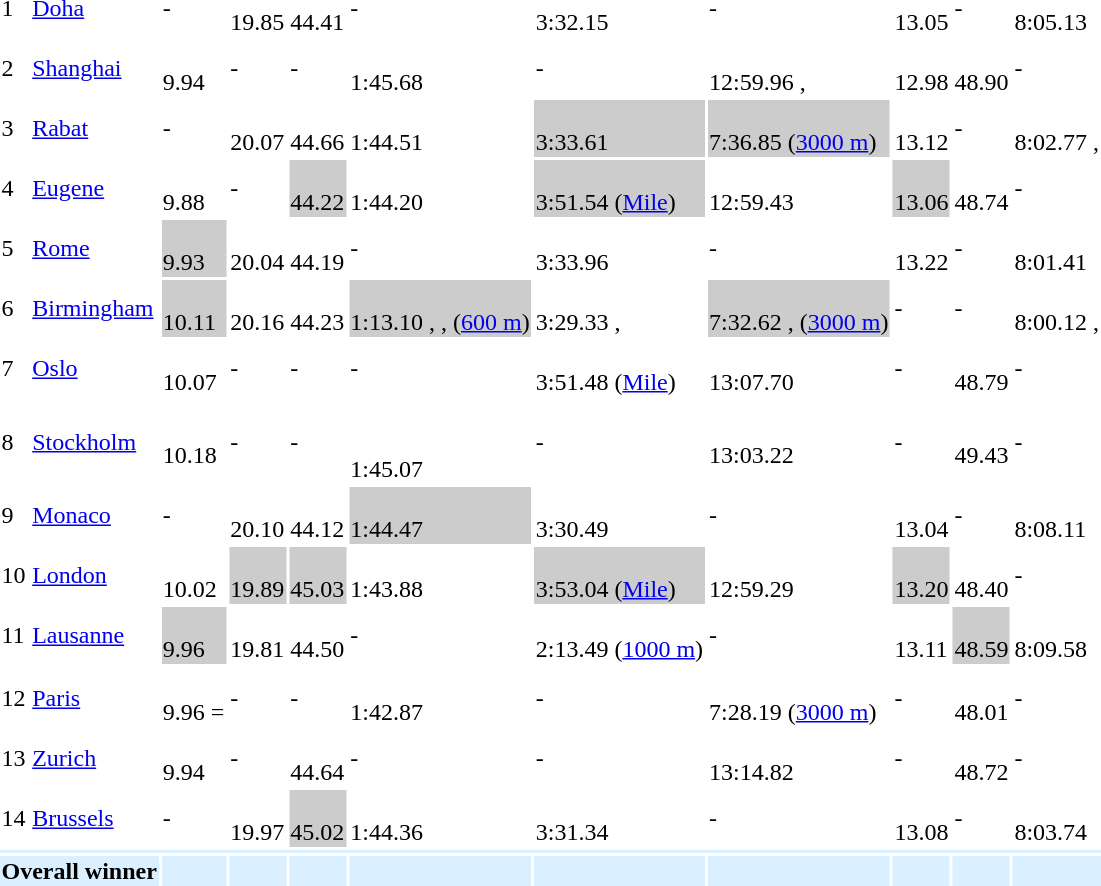<table>
<tr>
<td>1</td>
<td align=left><a href='#'>Doha</a></td>
<td>-</td>
<td><br>19.85 </td>
<td><br>44.41</td>
<td>-</td>
<td><br>3:32.15 </td>
<td>-</td>
<td><br>13.05 </td>
<td>-</td>
<td><br>8:05.13 </td>
</tr>
<tr>
<td>2</td>
<td align=left><a href='#'>Shanghai</a></td>
<td><br>9.94 </td>
<td>-</td>
<td>-</td>
<td><br>1:45.68 </td>
<td>-</td>
<td><br>12:59.96 , </td>
<td><br>12.98 </td>
<td><br>48.90 </td>
<td>-</td>
</tr>
<tr>
<td>3</td>
<td align=left><a href='#'>Rabat</a></td>
<td>-</td>
<td><br>20.07</td>
<td><br>44.66 </td>
<td><br>1:44.51 </td>
<td style="background:#ccc;"><br>3:33.61 </td>
<td style="background:#ccc;"><br>7:36.85  (<a href='#'>3000 m</a>)</td>
<td><br>13.12 </td>
<td>-</td>
<td><br>8:02.77 , </td>
</tr>
<tr>
<td>4</td>
<td align=left><a href='#'>Eugene</a></td>
<td><br>9.88</td>
<td>-</td>
<td style="background:#ccc;"><br>44.22</td>
<td><br>1:44.20 </td>
<td style="background:#ccc;"><br>3:51.54  (<a href='#'>Mile</a>)</td>
<td><br>12:59.43 </td>
<td style="background:#ccc;"><br>13.06</td>
<td><br>48.74 </td>
<td>-</td>
</tr>
<tr>
<td>5</td>
<td align=left><a href='#'>Rome</a></td>
<td style="background:#ccc;"><br>9.93 </td>
<td><br>20.04</td>
<td><br>44.19</td>
<td>-</td>
<td><br>3:33.96</td>
<td>-</td>
<td><br>13.22</td>
<td>-</td>
<td><br>8:01.41 </td>
</tr>
<tr>
<td>6</td>
<td align=left><a href='#'>Birmingham</a></td>
<td style="background:#ccc;"><br>10.11</td>
<td><br>20.16 </td>
<td><br>44.23 </td>
<td style="background:#ccc;"><br>1:13.10 , ,  (<a href='#'>600 m</a>)</td>
<td><br>3:29.33 , </td>
<td style="background:#ccc;"><br>7:32.62 ,  (<a href='#'>3000 m</a>)</td>
<td>-</td>
<td>-</td>
<td><br>8:00.12 , </td>
</tr>
<tr>
<td>7</td>
<td align=left><a href='#'>Oslo</a></td>
<td><br>10.07 </td>
<td>-</td>
<td>-</td>
<td>-</td>
<td><br>3:51.48 (<a href='#'>Mile</a>)</td>
<td><br>13:07.70</td>
<td>-</td>
<td><br>48.79 </td>
<td>-</td>
</tr>
<tr>
<td>8</td>
<td align=left><a href='#'>Stockholm</a></td>
<td><br>10.18</td>
<td>-</td>
<td>-</td>
<td><br><br>1:45.07</td>
<td>-</td>
<td><br>13:03.22</td>
<td>-</td>
<td><br>49.43</td>
<td>-</td>
</tr>
<tr>
<td>9</td>
<td align=left><a href='#'>Monaco</a></td>
<td>-</td>
<td><br>20.10</td>
<td><br>44.12</td>
<td style="background:#ccc;"><br>1:44.47</td>
<td><br>3:30.49 </td>
<td>-</td>
<td><br>13.04 </td>
<td>-</td>
<td><br>8:08.11</td>
</tr>
<tr>
<td>10</td>
<td align=left><a href='#'>London</a></td>
<td><br>10.02</td>
<td style="background:#ccc;"><br>19.89</td>
<td style="background:#ccc;"><br>45.03</td>
<td><br>1:43.88 </td>
<td style="background:#ccc;"><br>3:53.04  (<a href='#'>Mile</a>)</td>
<td><br>12:59.29 </td>
<td style="background:#ccc;"><br>13.20</td>
<td><br>48.40 </td>
<td>-</td>
</tr>
<tr>
<td>11</td>
<td align=left><a href='#'>Lausanne</a></td>
<td style="background:#ccc;"><br>9.96</td>
<td><br>19.81 </td>
<td><br>44.50</td>
<td>-</td>
<td><br>2:13.49 (<a href='#'>1000 m</a>)</td>
<td>-</td>
<td><br>13.11</td>
<td style="background:#ccc;"><br>48.59</td>
<td><br>8:09.58</td>
</tr>
<tr>
</tr>
<tr>
<td>12</td>
<td align=left><a href='#'>Paris</a></td>
<td><br>9.96 =</td>
<td>-</td>
<td>-</td>
<td><br>1:42.87 </td>
<td>-</td>
<td><br>7:28.19   (<a href='#'>3000 m</a>)</td>
<td>-</td>
<td><br>48.01 </td>
<td>-</td>
</tr>
<tr>
<td>13</td>
<td align=left><a href='#'>Zurich</a></td>
<td><br>9.94</td>
<td>-</td>
<td><br>44.64</td>
<td>-</td>
<td>-</td>
<td><br>13:14.82</td>
<td>-</td>
<td><br>48.72</td>
<td>-</td>
</tr>
<tr>
<td>14</td>
<td align=left><a href='#'>Brussels</a></td>
<td>-</td>
<td><br>19.97 </td>
<td style="background:#ccc;"><br>45.02</td>
<td><br>1:44.36</td>
<td><br>3:31.34 </td>
<td>-</td>
<td><br>13.08</td>
<td>-</td>
<td><br>8:03.74</td>
</tr>
<tr>
<td colspan="11" style="background:#daefff;"></td>
</tr>
<tr style="background:#daefff;">
<td colspan="2"><strong>Overall winner</strong></td>
<td></td>
<td></td>
<td></td>
<td></td>
<td></td>
<td></td>
<td></td>
<td></td>
<td></td>
</tr>
</table>
